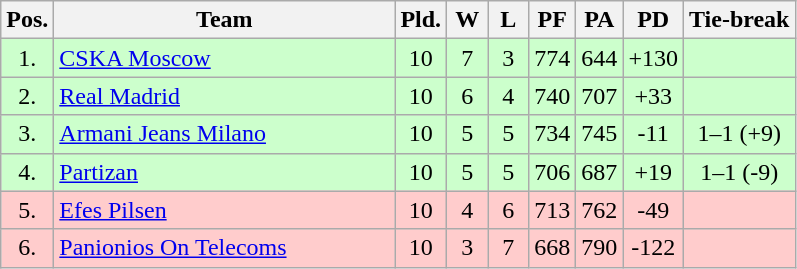<table class="wikitable" style="text-align:center">
<tr>
<th width=15>Pos.</th>
<th width=220>Team</th>
<th width=20>Pld.</th>
<th width=20>W</th>
<th width=20>L</th>
<th width=20>PF</th>
<th width=20>PA</th>
<th width=20>PD</th>
<th>Tie-break</th>
</tr>
<tr bgcolor=#ccffcc>
<td>1.</td>
<td align=left> <a href='#'>CSKA Moscow</a></td>
<td>10</td>
<td>7</td>
<td>3</td>
<td>774</td>
<td>644</td>
<td>+130</td>
<td></td>
</tr>
<tr bgcolor=#ccffcc>
<td>2.</td>
<td align=left> <a href='#'>Real Madrid</a></td>
<td>10</td>
<td>6</td>
<td>4</td>
<td>740</td>
<td>707</td>
<td>+33</td>
<td></td>
</tr>
<tr bgcolor=#ccffcc>
<td>3.</td>
<td align=left> <a href='#'>Armani Jeans Milano</a></td>
<td>10</td>
<td>5</td>
<td>5</td>
<td>734</td>
<td>745</td>
<td>-11</td>
<td>1–1 (+9)</td>
</tr>
<tr bgcolor=#ccffcc>
<td>4.</td>
<td align=left> <a href='#'>Partizan</a></td>
<td>10</td>
<td>5</td>
<td>5</td>
<td>706</td>
<td>687</td>
<td>+19</td>
<td>1–1 (-9)</td>
</tr>
<tr bgcolor=#ffcccc>
<td>5.</td>
<td align=left> <a href='#'>Efes Pilsen</a></td>
<td>10</td>
<td>4</td>
<td>6</td>
<td>713</td>
<td>762</td>
<td>-49</td>
<td></td>
</tr>
<tr bgcolor=#ffcccc>
<td>6.</td>
<td align=left> <a href='#'>Panionios On Telecoms</a></td>
<td>10</td>
<td>3</td>
<td>7</td>
<td>668</td>
<td>790</td>
<td>-122</td>
<td></td>
</tr>
</table>
